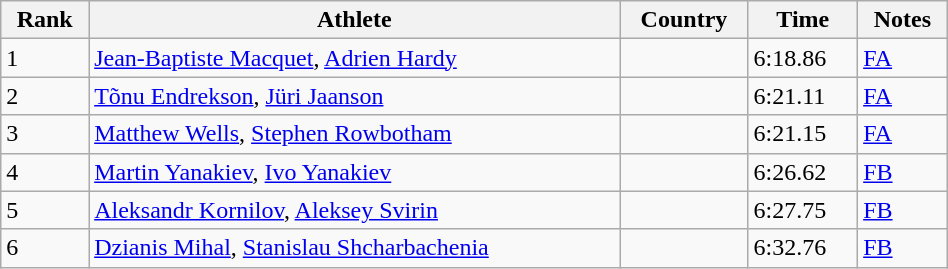<table class="wikitable" width=50%>
<tr>
<th>Rank</th>
<th>Athlete</th>
<th>Country</th>
<th>Time</th>
<th>Notes</th>
</tr>
<tr>
<td>1</td>
<td><a href='#'>Jean-Baptiste Macquet</a>, <a href='#'>Adrien Hardy</a></td>
<td></td>
<td>6:18.86</td>
<td><a href='#'>FA</a></td>
</tr>
<tr>
<td>2</td>
<td><a href='#'>Tõnu Endrekson</a>, <a href='#'>Jüri Jaanson</a></td>
<td></td>
<td>6:21.11</td>
<td><a href='#'>FA</a></td>
</tr>
<tr>
<td>3</td>
<td><a href='#'>Matthew Wells</a>, <a href='#'>Stephen Rowbotham</a></td>
<td></td>
<td>6:21.15</td>
<td><a href='#'>FA</a></td>
</tr>
<tr>
<td>4</td>
<td><a href='#'>Martin Yanakiev</a>, <a href='#'>Ivo Yanakiev</a></td>
<td></td>
<td>6:26.62</td>
<td><a href='#'>FB</a></td>
</tr>
<tr>
<td>5</td>
<td><a href='#'>Aleksandr Kornilov</a>, <a href='#'>Aleksey Svirin</a></td>
<td></td>
<td>6:27.75</td>
<td><a href='#'>FB</a></td>
</tr>
<tr>
<td>6</td>
<td><a href='#'>Dzianis Mihal</a>, <a href='#'>Stanislau Shcharbachenia</a></td>
<td></td>
<td>6:32.76</td>
<td><a href='#'>FB</a></td>
</tr>
</table>
